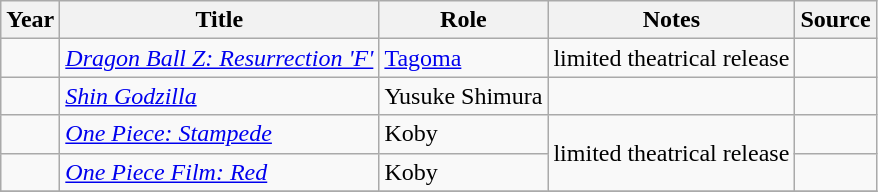<table class="wikitable sortable plainrowheaders">
<tr>
<th>Year </th>
<th>Title</th>
<th>Role </th>
<th class="unsortable">Notes </th>
<th class="unsortable">Source</th>
</tr>
<tr>
<td></td>
<td><em><a href='#'>Dragon Ball Z: Resurrection 'F'</a></em></td>
<td><a href='#'>Tagoma</a></td>
<td>limited theatrical release</td>
<td></td>
</tr>
<tr>
<td></td>
<td><em><a href='#'>Shin Godzilla</a></em></td>
<td>Yusuke Shimura</td>
<td></td>
<td></td>
</tr>
<tr>
<td></td>
<td><em><a href='#'>One Piece: Stampede</a></em></td>
<td>Koby</td>
<td rowspan="2">limited theatrical release</td>
<td></td>
</tr>
<tr>
<td></td>
<td><em><a href='#'>One Piece Film: Red</a></em></td>
<td>Koby</td>
<td></td>
</tr>
<tr>
</tr>
</table>
